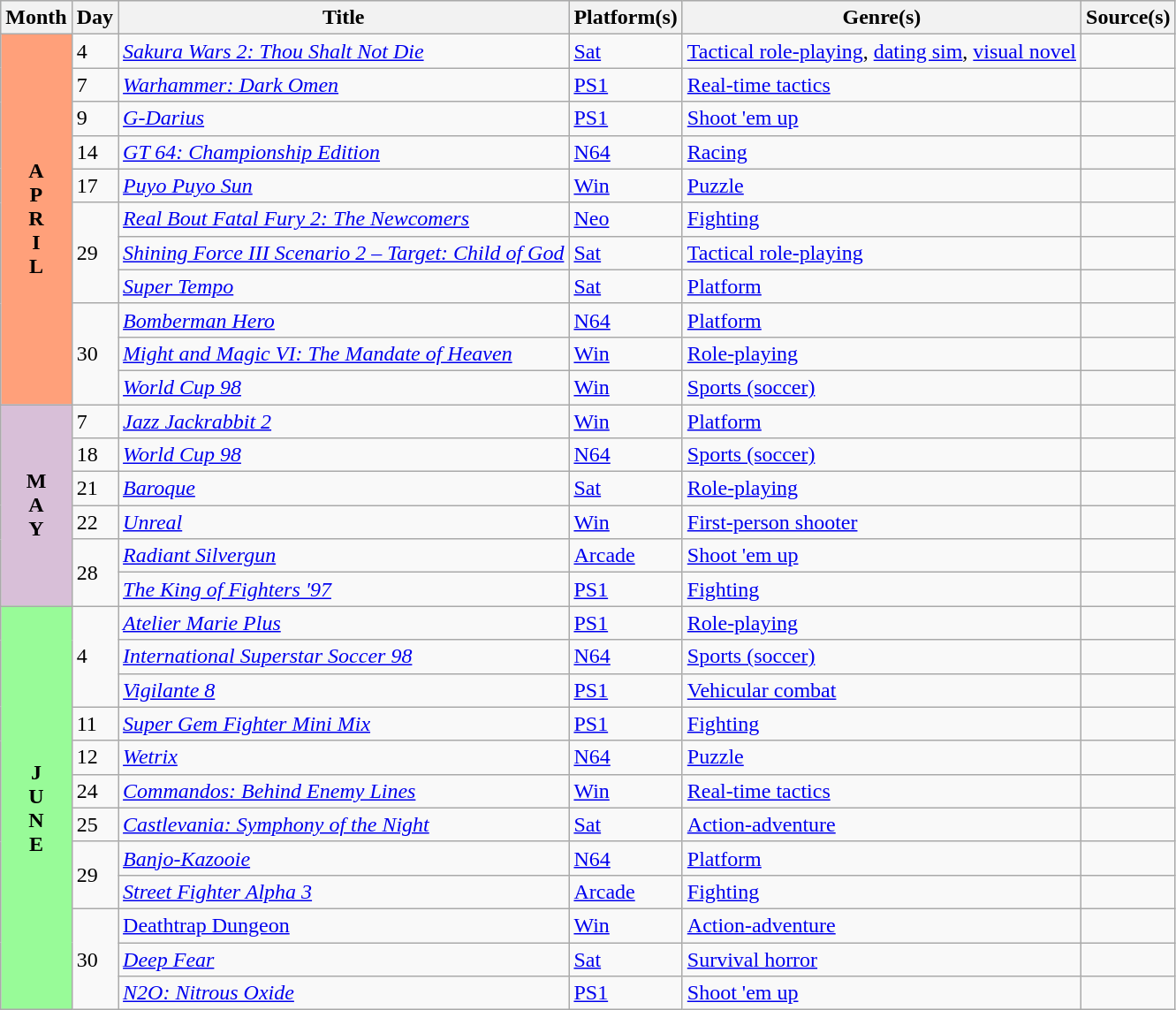<table class="wikitable">
<tr style="background:#dae3e7;">
<th>Month</th>
<th>Day</th>
<th>Title</th>
<th>Platform(s)</th>
<th>Genre(s)</th>
<th>Source(s)</th>
</tr>
<tr>
<td rowspan="11" style="text-align:center; background:#ffa07a; textcolor:#000;"><strong>A<br>P<br>R<br>I<br>L</strong></td>
<td>4</td>
<td><em><a href='#'>Sakura Wars 2: Thou Shalt Not Die</a></em></td>
<td><a href='#'>Sat</a></td>
<td><a href='#'>Tactical role-playing</a>, <a href='#'>dating sim</a>, <a href='#'>visual novel</a></td>
<td align="center"></td>
</tr>
<tr>
<td>7</td>
<td><em><a href='#'>Warhammer: Dark Omen</a></em></td>
<td><a href='#'>PS1</a></td>
<td><a href='#'>Real-time tactics</a></td>
<td align="center"></td>
</tr>
<tr>
<td>9</td>
<td><em><a href='#'>G-Darius</a></em></td>
<td><a href='#'>PS1</a></td>
<td><a href='#'>Shoot 'em up</a></td>
<td align="center"></td>
</tr>
<tr>
<td>14</td>
<td><em><a href='#'>GT 64: Championship Edition</a></em></td>
<td><a href='#'>N64</a></td>
<td><a href='#'>Racing</a></td>
<td align="center"></td>
</tr>
<tr>
<td>17</td>
<td><em><a href='#'>Puyo Puyo Sun</a></em></td>
<td><a href='#'>Win</a></td>
<td><a href='#'>Puzzle</a></td>
<td align="center"></td>
</tr>
<tr>
<td rowspan="3">29</td>
<td><em><a href='#'>Real Bout Fatal Fury 2: The Newcomers</a></em></td>
<td><a href='#'>Neo</a></td>
<td><a href='#'>Fighting</a></td>
<td align="center"></td>
</tr>
<tr>
<td><em><a href='#'>Shining Force III Scenario 2 – Target: Child of God</a></em></td>
<td><a href='#'>Sat</a></td>
<td><a href='#'>Tactical role-playing</a></td>
<td align="center"></td>
</tr>
<tr>
<td><em><a href='#'>Super Tempo</a></em></td>
<td><a href='#'>Sat</a></td>
<td><a href='#'>Platform</a></td>
<td align="center"></td>
</tr>
<tr>
<td rowspan="3">30</td>
<td><em><a href='#'>Bomberman Hero</a></em></td>
<td><a href='#'>N64</a></td>
<td><a href='#'>Platform</a></td>
<td align="center"></td>
</tr>
<tr>
<td><em><a href='#'>Might and Magic VI: The Mandate of Heaven</a></em></td>
<td><a href='#'>Win</a></td>
<td><a href='#'>Role-playing</a></td>
<td align="center"></td>
</tr>
<tr>
<td><em><a href='#'>World Cup 98</a></em></td>
<td><a href='#'>Win</a></td>
<td><a href='#'>Sports (soccer)</a></td>
<td align="center"></td>
</tr>
<tr>
<td rowspan="6" style="text-align:center; background:thistle; textcolor:#000;"><strong>M<br>A<br>Y</strong></td>
<td>7</td>
<td><em><a href='#'>Jazz Jackrabbit 2</a></em></td>
<td><a href='#'>Win</a></td>
<td><a href='#'>Platform</a></td>
<td align="center"></td>
</tr>
<tr>
<td>18</td>
<td><em><a href='#'>World Cup 98</a></em></td>
<td><a href='#'>N64</a></td>
<td><a href='#'>Sports (soccer)</a></td>
<td align="center"></td>
</tr>
<tr>
<td>21</td>
<td><em><a href='#'>Baroque</a></em></td>
<td><a href='#'>Sat</a></td>
<td><a href='#'>Role-playing</a></td>
<td align="center"></td>
</tr>
<tr>
<td>22</td>
<td><em><a href='#'>Unreal</a></em></td>
<td><a href='#'>Win</a></td>
<td><a href='#'>First-person shooter</a></td>
<td align="center"></td>
</tr>
<tr>
<td rowspan="2">28</td>
<td><em><a href='#'>Radiant Silvergun</a></em></td>
<td><a href='#'>Arcade</a></td>
<td><a href='#'>Shoot 'em up</a></td>
<td align="center"></td>
</tr>
<tr>
<td><em><a href='#'>The King of Fighters '97</a></em></td>
<td><a href='#'>PS1</a></td>
<td><a href='#'>Fighting</a></td>
<td align="center"></td>
</tr>
<tr>
<td rowspan="12" style="text-align:center; background:#98fb98; textcolor:#000;"><strong>J<br>U<br>N<br>E</strong></td>
<td rowspan="3">4</td>
<td><em><a href='#'>Atelier Marie Plus</a></em></td>
<td><a href='#'>PS1</a></td>
<td><a href='#'>Role-playing</a></td>
<td align="center"></td>
</tr>
<tr>
<td><em><a href='#'>International Superstar Soccer 98</a></em></td>
<td><a href='#'>N64</a></td>
<td><a href='#'>Sports (soccer)</a></td>
<td align="center"></td>
</tr>
<tr>
<td><em><a href='#'>Vigilante 8</a></em></td>
<td><a href='#'>PS1</a></td>
<td><a href='#'>Vehicular combat</a></td>
<td align="center"></td>
</tr>
<tr>
<td>11</td>
<td><em><a href='#'>Super Gem Fighter Mini Mix</a></em></td>
<td><a href='#'>PS1</a></td>
<td><a href='#'>Fighting</a></td>
<td align="center"></td>
</tr>
<tr>
<td>12</td>
<td><em><a href='#'>Wetrix</a></em></td>
<td><a href='#'>N64</a></td>
<td><a href='#'>Puzzle</a></td>
<td align="center"></td>
</tr>
<tr>
<td>24</td>
<td><em><a href='#'>Commandos: Behind Enemy Lines</a></em></td>
<td><a href='#'>Win</a></td>
<td><a href='#'>Real-time tactics</a></td>
<td align="center"></td>
</tr>
<tr>
<td>25</td>
<td><em><a href='#'>Castlevania: Symphony of the Night</a></em></td>
<td><a href='#'>Sat</a></td>
<td><a href='#'>Action-adventure</a></td>
<td align="center"></td>
</tr>
<tr>
<td rowspan="2">29</td>
<td><em><a href='#'>Banjo-Kazooie</a></em></td>
<td><a href='#'>N64</a></td>
<td><a href='#'>Platform</a></td>
<td align="center"></td>
</tr>
<tr>
<td><em><a href='#'>Street Fighter Alpha 3</a></em></td>
<td><a href='#'>Arcade</a></td>
<td><a href='#'>Fighting</a></td>
<td></td>
</tr>
<tr>
<td rowspan="3">30</td>
<td><a href='#'>Deathtrap Dungeon</a></td>
<td><a href='#'>Win</a></td>
<td><a href='#'>Action-adventure</a></td>
<td></td>
</tr>
<tr>
<td><em><a href='#'>Deep Fear</a></em></td>
<td><a href='#'>Sat</a></td>
<td><a href='#'>Survival horror</a></td>
<td align="center"></td>
</tr>
<tr>
<td><em><a href='#'>N2O: Nitrous Oxide</a></em></td>
<td><a href='#'>PS1</a></td>
<td><a href='#'>Shoot 'em up</a></td>
<td align="center"></td>
</tr>
</table>
